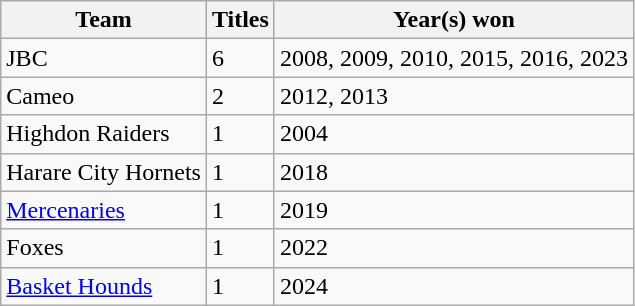<table class="wikitable">
<tr>
<th>Team</th>
<th>Titles</th>
<th>Year(s) won</th>
</tr>
<tr>
<td>JBC</td>
<td>6</td>
<td>2008, 2009, 2010, 2015, 2016, 2023</td>
</tr>
<tr>
<td>Cameo</td>
<td>2</td>
<td>2012, 2013</td>
</tr>
<tr>
<td>Highdon Raiders</td>
<td>1</td>
<td>2004</td>
</tr>
<tr>
<td>Harare City Hornets</td>
<td>1</td>
<td>2018</td>
</tr>
<tr>
<td><a href='#'>Mercenaries</a></td>
<td>1</td>
<td>2019</td>
</tr>
<tr>
<td>Foxes</td>
<td>1</td>
<td>2022</td>
</tr>
<tr>
<td><a href='#'>Basket Hounds</a></td>
<td>1</td>
<td>2024</td>
</tr>
</table>
